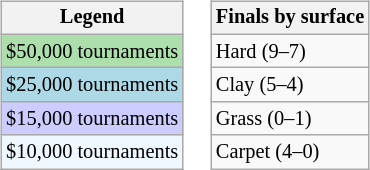<table>
<tr valign=top>
<td><br><table class=wikitable style="font-size:85%">
<tr>
<th>Legend</th>
</tr>
<tr style="background:#addfad;">
<td>$50,000 tournaments</td>
</tr>
<tr style="background:lightblue;">
<td>$25,000 tournaments</td>
</tr>
<tr style="background:#ccccff;">
<td>$15,000 tournaments</td>
</tr>
<tr style="background:#f0f8ff;">
<td>$10,000 tournaments</td>
</tr>
</table>
</td>
<td><br><table class=wikitable style="font-size:85%">
<tr>
<th>Finals by surface</th>
</tr>
<tr>
<td>Hard (9–7)</td>
</tr>
<tr>
<td>Clay (5–4)</td>
</tr>
<tr>
<td>Grass (0–1)</td>
</tr>
<tr>
<td>Carpet (4–0)</td>
</tr>
</table>
</td>
</tr>
</table>
